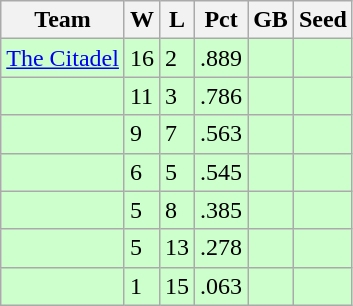<table class="wikitable">
<tr>
<th>Team</th>
<th>W</th>
<th>L</th>
<th>Pct</th>
<th>GB</th>
<th>Seed</th>
</tr>
<tr bgcolor="#ccffcc">
<td><a href='#'>The Citadel</a></td>
<td>16</td>
<td>2</td>
<td>.889</td>
<td></td>
<td></td>
</tr>
<tr bgcolor="#ccffcc">
<td></td>
<td>11</td>
<td>3</td>
<td>.786</td>
<td></td>
<td></td>
</tr>
<tr bgcolor="#ccffcc">
<td></td>
<td>9</td>
<td>7</td>
<td>.563</td>
<td></td>
<td></td>
</tr>
<tr bgcolor="#ccffcc">
<td></td>
<td>6</td>
<td>5</td>
<td>.545</td>
<td></td>
<td></td>
</tr>
<tr bgcolor="#ccffcc">
<td></td>
<td>5</td>
<td>8</td>
<td>.385</td>
<td></td>
<td></td>
</tr>
<tr bgcolor="#ccffcc">
<td></td>
<td>5</td>
<td>13</td>
<td>.278</td>
<td></td>
<td></td>
</tr>
<tr bgcolor="#ccffcc">
<td></td>
<td>1</td>
<td>15</td>
<td>.063</td>
<td></td>
<td></td>
</tr>
</table>
